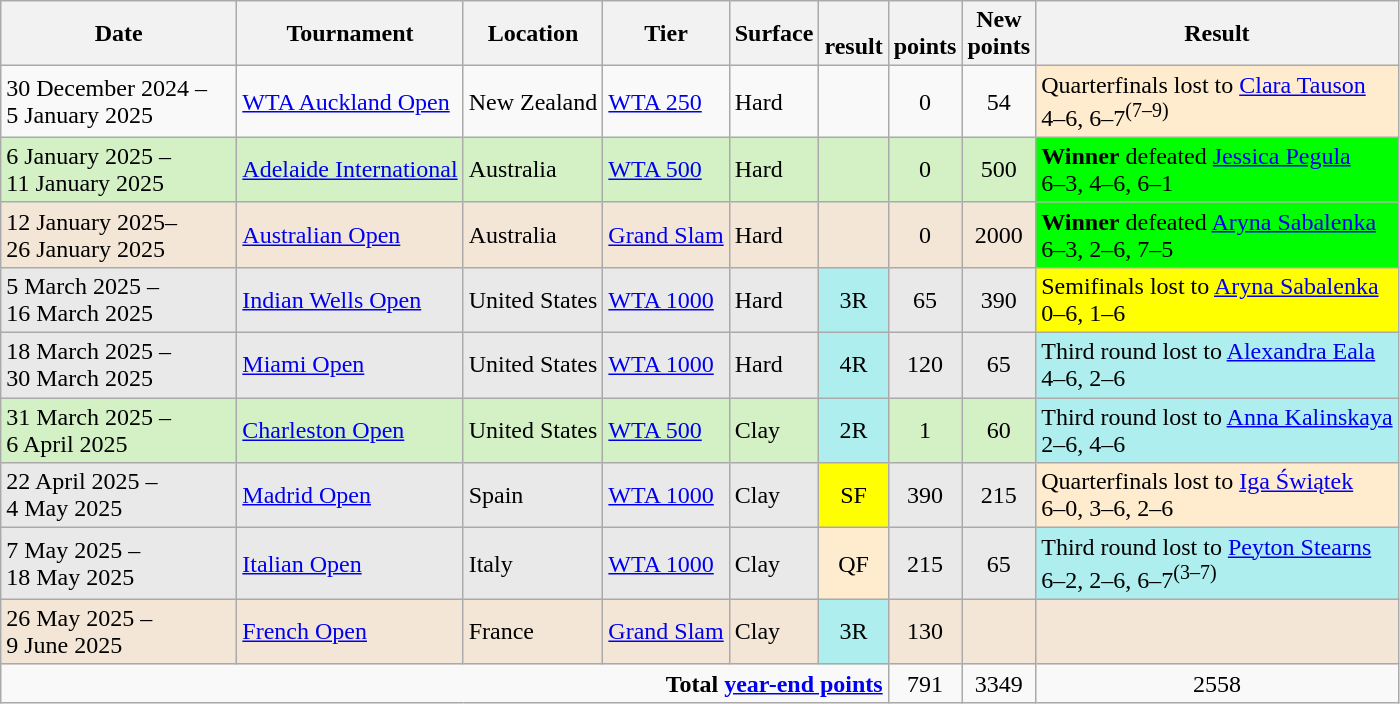<table class="wikitable" style="text-align:left">
<tr>
<th style="width:150px">Date</th>
<th>Tournament</th>
<th>Location</th>
<th>Tier</th>
<th>Surface</th>
<th><br>result</th>
<th><br>points</th>
<th>New<br>points</th>
<th>Result</th>
</tr>
<tr>
<td>30 December 2024 –<br> 5 January 2025</td>
<td><a href='#'>WTA Auckland Open</a></td>
<td>New Zealand</td>
<td><a href='#'>WTA 250</a></td>
<td>Hard</td>
<td></td>
<td style="text-align:center">0</td>
<td style="text-align:center">54</td>
<td style="background:#ffebcd;">Quarterfinals lost to  <a href='#'>Clara Tauson</a><br>4–6, 6–7<sup>(7–9)</sup></td>
</tr>
<tr style="background:#D4F1C5;">
<td>6 January 2025 –<br> 11 January 2025</td>
<td><a href='#'>Adelaide International</a></td>
<td>Australia</td>
<td><a href='#'>WTA 500</a></td>
<td>Hard</td>
<td></td>
<td style="text-align:center">0</td>
<td style="text-align:center">500</td>
<td style="background:lime;"><strong>Winner</strong> defeated  <a href='#'>Jessica Pegula</a><br>6–3, 4–6, 6–1</td>
</tr>
<tr style="background:#F3E6D7;">
<td>12 January 2025–<br>26 January 2025</td>
<td><a href='#'>Australian Open</a></td>
<td>Australia</td>
<td><a href='#'>Grand Slam</a></td>
<td>Hard</td>
<td></td>
<td style="text-align:center">0</td>
<td style="text-align:center">2000</td>
<td style="background:lime;"><strong>Winner</strong> defeated  <a href='#'>Aryna Sabalenka</a><br>6–3, 2–6, 7–5</td>
</tr>
<tr style="background:#e9e9e9">
<td>5 March 2025 –<br>16 March 2025</td>
<td><a href='#'>Indian Wells Open</a></td>
<td>United States</td>
<td><a href='#'>WTA 1000</a></td>
<td>Hard</td>
<td style="text-align:center; background:#afeeee">3R</td>
<td style="text-align:center">65</td>
<td style="text-align:center">390</td>
<td style="background:yellow;">Semifinals lost to  <a href='#'>Aryna Sabalenka</a><br>0–6, 1–6</td>
</tr>
<tr style="background:#e9e9e9">
<td>18 March 2025 –<br>30 March 2025</td>
<td><a href='#'>Miami Open</a></td>
<td>United States</td>
<td><a href='#'>WTA 1000</a></td>
<td>Hard</td>
<td style="text-align:center; background:#afeeee">4R</td>
<td style="text-align:center">120</td>
<td style="text-align:center">65</td>
<td style="background:#afeeee;">Third round lost to  <a href='#'>Alexandra Eala</a><br>4–6, 2–6</td>
</tr>
<tr style="background:#D4F1C5;">
<td>31 March 2025 –<br> 6 April 2025</td>
<td><a href='#'>Charleston Open</a></td>
<td>United States</td>
<td><a href='#'>WTA 500</a></td>
<td>Clay</td>
<td style="text-align:center; background:#afeeee">2R</td>
<td style="text-align:center">1</td>
<td style="text-align:center">60</td>
<td style="background:#afeeee;">Third round lost to  <a href='#'>Anna Kalinskaya</a><br>2–6, 4–6</td>
</tr>
<tr style="background:#e9e9e9">
<td>22 April 2025 –<br>4 May 2025</td>
<td><a href='#'>Madrid Open</a></td>
<td>Spain</td>
<td><a href='#'>WTA 1000</a></td>
<td>Clay</td>
<td style="text-align:center" bgcolor=yellow>SF</td>
<td style="text-align:center">390</td>
<td style="text-align:center">215</td>
<td style="background:#ffebcd;">Quarterfinals lost to  <a href='#'>Iga Świątek</a><br>6–0, 3–6, 2–6</td>
</tr>
<tr style="background:#e9e9e9">
<td>7 May 2025 –<br>18 May 2025</td>
<td><a href='#'>Italian Open</a></td>
<td>Italy</td>
<td><a href='#'>WTA 1000</a></td>
<td>Clay</td>
<td style="text-align:center" bgcolor=ffebcd>QF</td>
<td style="text-align:center">215</td>
<td style="text-align:center">65</td>
<td style="background:#afeeee;">Third round lost to  <a href='#'>Peyton Stearns</a><br>6–2, 2–6, 6–7<sup>(3–7)</sup></td>
</tr>
<tr style="background:#f3e6d7">
<td>26 May 2025 –<br>9 June 2025</td>
<td><a href='#'>French Open</a></td>
<td>France</td>
<td><a href='#'>Grand Slam</a></td>
<td>Clay</td>
<td style="text-align:center; background:#afeeee">3R</td>
<td style="text-align:center">130</td>
<td style="text-align:center"></td>
<td></td>
</tr>
<tr>
<td colspan="6" style="text-align:right"><strong>Total <a href='#'>year-end points</a></strong></td>
<td style="text-align:center">791</td>
<td style="text-align:center">3349</td>
<td style="text-align:center"> 2558</td>
</tr>
</table>
